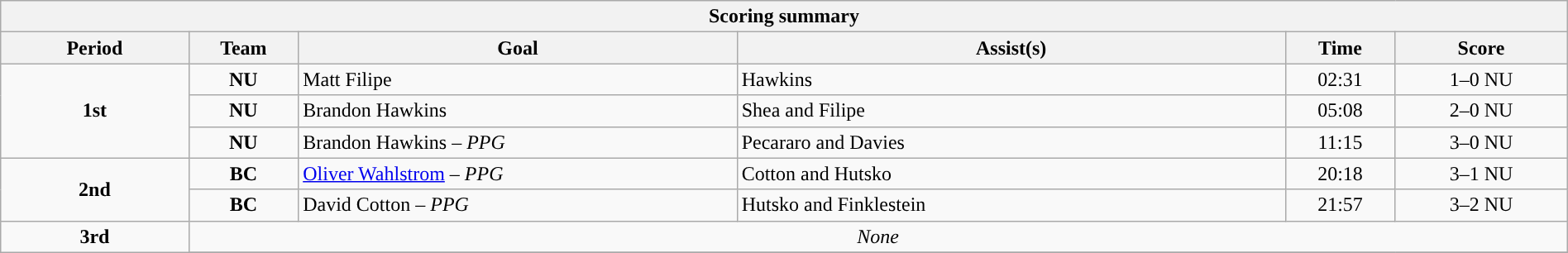<table style="width:100%;" class="wikitable">
<tr>
<th colspan=6>Scoring summary</th>
</tr>
<tr>
<th style="width:12%;">Period</th>
<th style="width:7%;">Team</th>
<th style="width:28%;">Goal</th>
<th style="width:35%;">Assist(s)</th>
<th style="width:7%;">Time</th>
<th style="width:11%;">Score</th>
</tr>
<tr>
<td style="text-align:center;" rowspan="3"><strong>1st</strong></td>
<td align=center><strong>NU</strong></td>
<td>Matt Filipe</td>
<td>Hawkins</td>
<td align=center>02:31</td>
<td align=center>1–0 NU</td>
</tr>
<tr>
<td align=center><strong>NU</strong></td>
<td>Brandon Hawkins</td>
<td>Shea and Filipe</td>
<td align=center>05:08</td>
<td align=center>2–0 NU</td>
</tr>
<tr>
<td align=center><strong>NU</strong></td>
<td>Brandon Hawkins – <em>PPG</em></td>
<td>Pecararo and Davies</td>
<td align=center>11:15</td>
<td align=center>3–0 NU</td>
</tr>
<tr>
<td style="text-align:center;" rowspan="2"><strong>2nd</strong></td>
<td align=center><strong>BC</strong></td>
<td><a href='#'>Oliver Wahlstrom</a> – <em>PPG</em></td>
<td>Cotton and Hutsko</td>
<td align=center>20:18</td>
<td align=center>3–1 NU</td>
</tr>
<tr>
<td align=center><strong>BC</strong></td>
<td>David Cotton – <em>PPG</em></td>
<td>Hutsko and Finklestein</td>
<td align=center>21:57</td>
<td align=center>3–2 NU</td>
</tr>
<tr>
<td style="text-align:center;" rowspan="2"><strong>3rd</strong></td>
<td style="text-align:center;" colspan="5"><em>None</em></td>
</tr>
<tr>
</tr>
</table>
